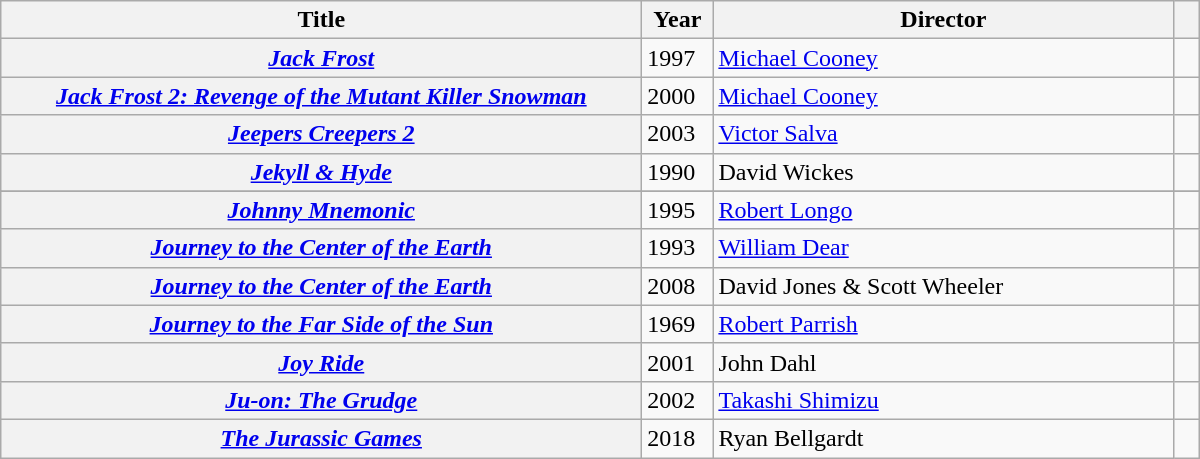<table style="width:800px;" class="wikitable plainrowheaders sortable">
<tr>
<th width="420" scope="col">Title</th>
<th width="40" scope="col">Year</th>
<th width="300" scope="col">Director</th>
<th scope="col"></th>
</tr>
<tr>
<th scope="row"><em><a href='#'>Jack Frost</a></em></th>
<td>1997</td>
<td><a href='#'>Michael Cooney</a></td>
<td></td>
</tr>
<tr>
<th scope="row"><em><a href='#'>Jack Frost 2: Revenge of the Mutant Killer Snowman</a></em></th>
<td>2000</td>
<td><a href='#'>Michael Cooney</a></td>
<td></td>
</tr>
<tr>
<th scope="row"><em><a href='#'>Jeepers Creepers 2</a></em></th>
<td>2003</td>
<td><a href='#'>Victor Salva</a></td>
<td align="center"></td>
</tr>
<tr>
<th scope="row"><em><a href='#'>Jekyll & Hyde</a></em></th>
<td>1990</td>
<td>David Wickes</td>
<td align="center"></td>
</tr>
<tr>
</tr>
<tr>
<th scope="row"><em><a href='#'>Johnny Mnemonic</a></em></th>
<td>1995</td>
<td><a href='#'>Robert Longo</a></td>
<td align="center"></td>
</tr>
<tr>
<th scope="row"><em><a href='#'>Journey to the Center of the Earth</a></em></th>
<td>1993</td>
<td><a href='#'>William Dear</a></td>
<td></td>
</tr>
<tr>
<th scope="row"><em><a href='#'>Journey to the Center of the Earth</a></em></th>
<td>2008</td>
<td>David Jones & Scott Wheeler</td>
<td></td>
</tr>
<tr>
<th scope="row"><em><a href='#'>Journey to the Far Side of the Sun</a></em></th>
<td>1969</td>
<td><a href='#'>Robert Parrish</a></td>
<td align="center"></td>
</tr>
<tr>
<th scope="row"><em><a href='#'>Joy Ride</a></em></th>
<td>2001</td>
<td>John Dahl</td>
<td></td>
</tr>
<tr>
<th scope="row"><em><a href='#'>Ju-on: The Grudge</a></em></th>
<td>2002</td>
<td><a href='#'>Takashi Shimizu</a></td>
<td></td>
</tr>
<tr>
<th scope="row"><em><a href='#'>The Jurassic Games</a></em></th>
<td>2018</td>
<td>Ryan Bellgardt</td>
<td></td>
</tr>
</table>
